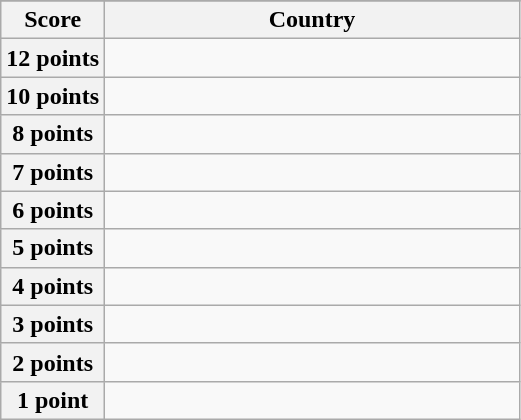<table class="wikitable">
<tr>
</tr>
<tr>
<th scope="col" width="20%">Score</th>
<th scope="col">Country</th>
</tr>
<tr>
<th scope="row">12 points</th>
<td></td>
</tr>
<tr>
<th scope="row">10 points</th>
<td></td>
</tr>
<tr>
<th scope="row">8 points</th>
<td></td>
</tr>
<tr>
<th scope="row">7 points</th>
<td></td>
</tr>
<tr>
<th scope="row">6 points</th>
<td></td>
</tr>
<tr>
<th scope="row">5 points</th>
<td></td>
</tr>
<tr>
<th scope="row">4 points</th>
<td></td>
</tr>
<tr>
<th scope="row">3 points</th>
<td></td>
</tr>
<tr>
<th scope="row">2 points</th>
<td></td>
</tr>
<tr>
<th scope="row">1 point</th>
<td></td>
</tr>
</table>
